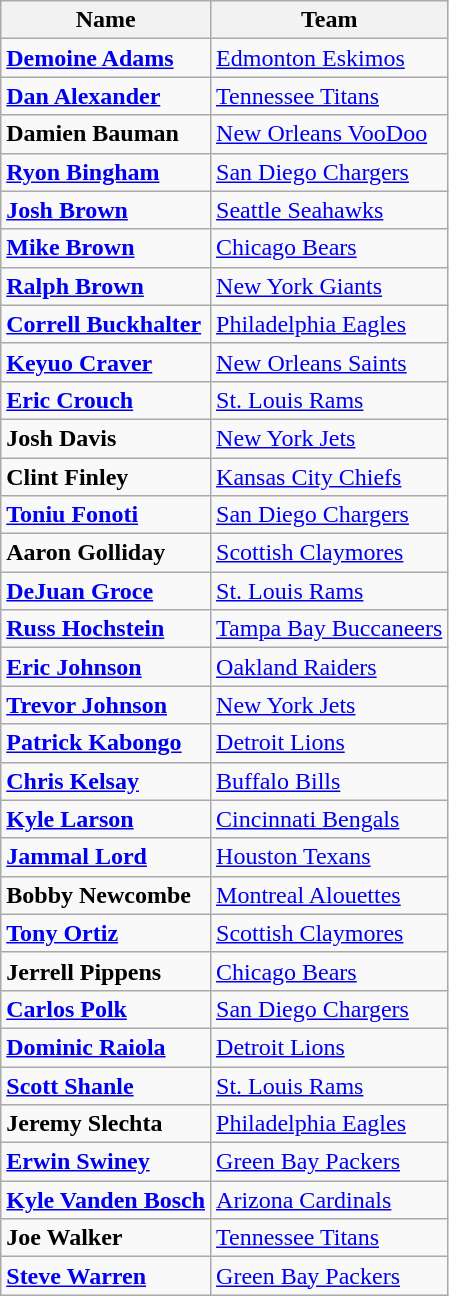<table class="wikitable">
<tr>
<th>Name</th>
<th>Team</th>
</tr>
<tr>
<td><strong><a href='#'>Demoine Adams</a></strong></td>
<td><a href='#'>Edmonton Eskimos</a></td>
</tr>
<tr>
<td><strong><a href='#'>Dan Alexander</a></strong></td>
<td><a href='#'>Tennessee Titans</a></td>
</tr>
<tr>
<td><strong>Damien Bauman</strong></td>
<td><a href='#'>New Orleans VooDoo</a></td>
</tr>
<tr>
<td><strong><a href='#'>Ryon Bingham</a></strong></td>
<td><a href='#'>San Diego Chargers</a></td>
</tr>
<tr>
<td><strong><a href='#'>Josh Brown</a></strong></td>
<td><a href='#'>Seattle Seahawks</a></td>
</tr>
<tr>
<td><strong><a href='#'>Mike Brown</a></strong></td>
<td><a href='#'>Chicago Bears</a></td>
</tr>
<tr>
<td><strong><a href='#'>Ralph Brown</a></strong></td>
<td><a href='#'>New York Giants</a></td>
</tr>
<tr>
<td><strong><a href='#'>Correll Buckhalter</a></strong></td>
<td><a href='#'>Philadelphia Eagles</a></td>
</tr>
<tr>
<td><strong><a href='#'>Keyuo Craver</a></strong></td>
<td><a href='#'>New Orleans Saints</a></td>
</tr>
<tr>
<td><strong><a href='#'>Eric Crouch</a></strong></td>
<td><a href='#'>St. Louis Rams</a></td>
</tr>
<tr>
<td><strong>Josh Davis</strong></td>
<td><a href='#'>New York Jets</a></td>
</tr>
<tr>
<td><strong>Clint Finley</strong></td>
<td><a href='#'>Kansas City Chiefs</a></td>
</tr>
<tr>
<td><strong><a href='#'>Toniu Fonoti</a></strong></td>
<td><a href='#'>San Diego Chargers</a></td>
</tr>
<tr>
<td><strong>Aaron Golliday</strong></td>
<td><a href='#'>Scottish Claymores</a></td>
</tr>
<tr>
<td><strong><a href='#'>DeJuan Groce</a></strong></td>
<td><a href='#'>St. Louis Rams</a></td>
</tr>
<tr>
<td><strong><a href='#'>Russ Hochstein</a></strong></td>
<td><a href='#'>Tampa Bay Buccaneers</a></td>
</tr>
<tr>
<td><strong><a href='#'>Eric Johnson</a></strong></td>
<td><a href='#'>Oakland Raiders</a></td>
</tr>
<tr>
<td><strong><a href='#'>Trevor Johnson</a></strong></td>
<td><a href='#'>New York Jets</a></td>
</tr>
<tr>
<td><strong><a href='#'>Patrick Kabongo</a></strong></td>
<td><a href='#'>Detroit Lions</a></td>
</tr>
<tr>
<td><strong><a href='#'>Chris Kelsay</a></strong></td>
<td><a href='#'>Buffalo Bills</a></td>
</tr>
<tr>
<td><strong><a href='#'>Kyle Larson</a></strong></td>
<td><a href='#'>Cincinnati Bengals</a></td>
</tr>
<tr>
<td><strong><a href='#'>Jammal Lord</a></strong></td>
<td><a href='#'>Houston Texans</a></td>
</tr>
<tr>
<td><strong>Bobby Newcombe</strong></td>
<td><a href='#'>Montreal Alouettes</a></td>
</tr>
<tr>
<td><strong><a href='#'>Tony Ortiz</a></strong></td>
<td><a href='#'>Scottish Claymores</a></td>
</tr>
<tr>
<td><strong>Jerrell Pippens</strong></td>
<td><a href='#'>Chicago Bears</a></td>
</tr>
<tr>
<td><strong><a href='#'>Carlos Polk</a></strong></td>
<td><a href='#'>San Diego Chargers</a></td>
</tr>
<tr>
<td><strong><a href='#'>Dominic Raiola</a></strong></td>
<td><a href='#'>Detroit Lions</a></td>
</tr>
<tr>
<td><strong><a href='#'>Scott Shanle</a></strong></td>
<td><a href='#'>St. Louis Rams</a></td>
</tr>
<tr>
<td><strong>Jeremy Slechta</strong></td>
<td><a href='#'>Philadelphia Eagles</a></td>
</tr>
<tr>
<td><strong><a href='#'>Erwin Swiney</a></strong></td>
<td><a href='#'>Green Bay Packers</a></td>
</tr>
<tr>
<td><strong><a href='#'>Kyle Vanden Bosch</a></strong></td>
<td><a href='#'>Arizona Cardinals</a></td>
</tr>
<tr>
<td><strong>Joe Walker</strong></td>
<td><a href='#'>Tennessee Titans</a></td>
</tr>
<tr>
<td><strong><a href='#'>Steve Warren</a></strong></td>
<td><a href='#'>Green Bay Packers</a></td>
</tr>
</table>
